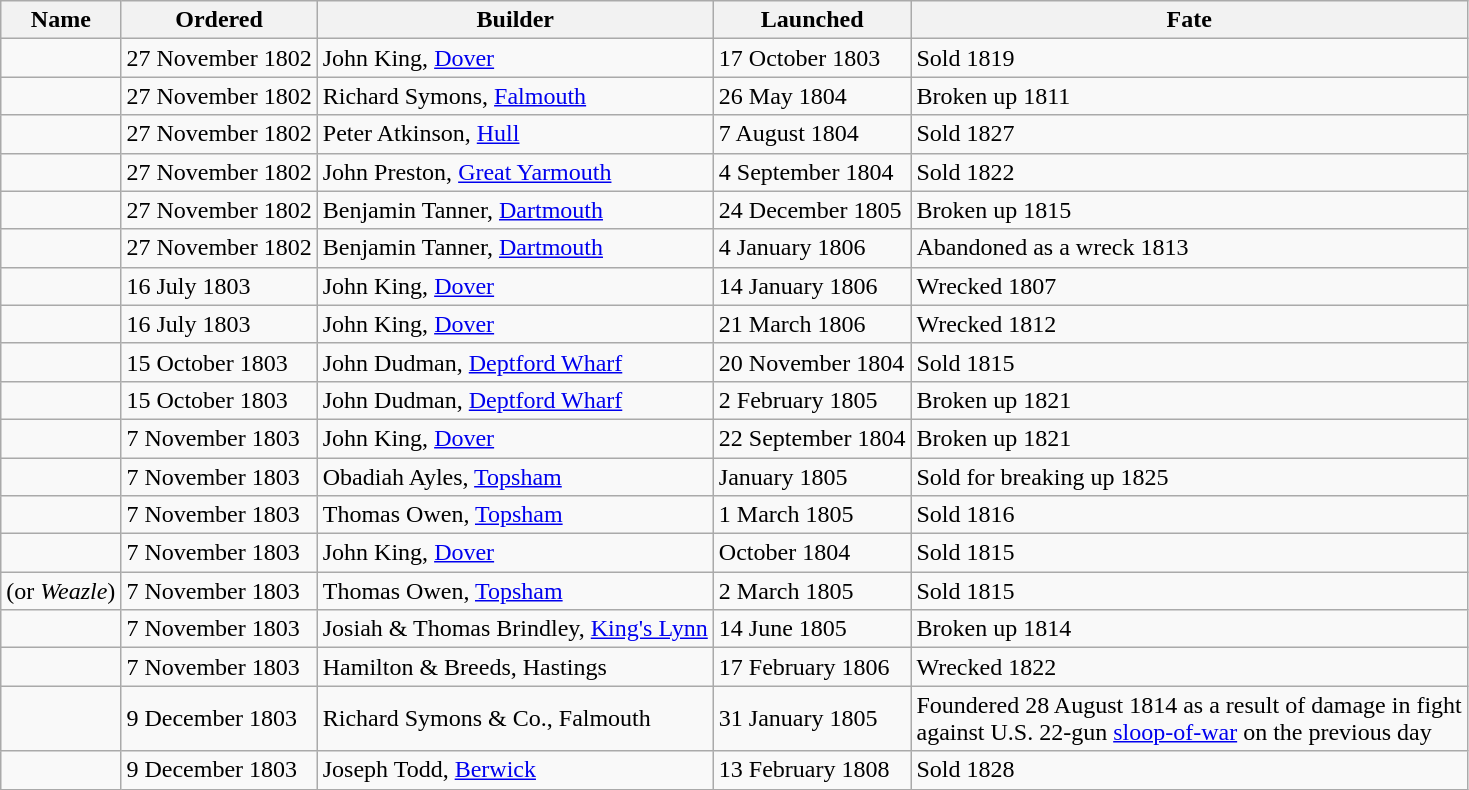<table class="sortable wikitable">
<tr>
<th>Name</th>
<th>Ordered</th>
<th>Builder</th>
<th>Launched</th>
<th>Fate</th>
</tr>
<tr>
<td></td>
<td>27 November 1802</td>
<td>John King, <a href='#'>Dover</a></td>
<td>17 October 1803</td>
<td>Sold 1819</td>
</tr>
<tr>
<td></td>
<td>27 November 1802</td>
<td>Richard Symons, <a href='#'>Falmouth</a></td>
<td>26 May 1804</td>
<td>Broken up 1811</td>
</tr>
<tr>
<td></td>
<td>27 November 1802</td>
<td>Peter Atkinson, <a href='#'>Hull</a></td>
<td>7 August 1804</td>
<td>Sold 1827</td>
</tr>
<tr>
<td></td>
<td>27 November 1802</td>
<td>John Preston, <a href='#'>Great Yarmouth</a></td>
<td>4 September 1804</td>
<td>Sold 1822</td>
</tr>
<tr>
<td></td>
<td>27 November 1802</td>
<td>Benjamin Tanner, <a href='#'>Dartmouth</a></td>
<td>24 December 1805</td>
<td>Broken up 1815</td>
</tr>
<tr>
<td></td>
<td>27 November 1802</td>
<td>Benjamin Tanner, <a href='#'>Dartmouth</a></td>
<td>4 January 1806</td>
<td>Abandoned as a wreck 1813</td>
</tr>
<tr>
<td></td>
<td>16 July 1803</td>
<td>John King, <a href='#'>Dover</a></td>
<td>14 January 1806</td>
<td>Wrecked 1807</td>
</tr>
<tr>
<td></td>
<td>16 July 1803</td>
<td>John King, <a href='#'>Dover</a></td>
<td>21 March 1806</td>
<td>Wrecked 1812</td>
</tr>
<tr>
<td></td>
<td>15 October 1803</td>
<td>John Dudman, <a href='#'>Deptford Wharf</a></td>
<td>20 November 1804</td>
<td>Sold 1815</td>
</tr>
<tr>
<td></td>
<td>15 October 1803</td>
<td>John Dudman, <a href='#'>Deptford Wharf</a></td>
<td>2 February 1805</td>
<td>Broken up 1821</td>
</tr>
<tr>
<td></td>
<td>7 November 1803</td>
<td>John King, <a href='#'>Dover</a></td>
<td>22 September 1804</td>
<td>Broken up 1821</td>
</tr>
<tr>
<td></td>
<td>7 November 1803</td>
<td>Obadiah Ayles, <a href='#'>Topsham</a></td>
<td>January 1805</td>
<td>Sold for breaking up 1825</td>
</tr>
<tr>
<td></td>
<td>7 November 1803</td>
<td>Thomas Owen, <a href='#'>Topsham</a></td>
<td>1 March 1805</td>
<td>Sold 1816</td>
</tr>
<tr>
<td></td>
<td>7 November 1803</td>
<td>John King, <a href='#'>Dover</a></td>
<td>October 1804</td>
<td>Sold 1815</td>
</tr>
<tr>
<td> (or <em>Weazle</em>)</td>
<td>7 November 1803</td>
<td>Thomas Owen, <a href='#'>Topsham</a></td>
<td>2 March 1805</td>
<td>Sold 1815</td>
</tr>
<tr>
<td></td>
<td>7 November 1803</td>
<td>Josiah & Thomas Brindley, <a href='#'>King's Lynn</a></td>
<td>14 June 1805</td>
<td>Broken up 1814</td>
</tr>
<tr>
<td></td>
<td>7 November 1803</td>
<td>Hamilton & Breeds, Hastings</td>
<td>17 February 1806</td>
<td>Wrecked 1822</td>
</tr>
<tr>
<td></td>
<td>9 December 1803</td>
<td>Richard Symons & Co., Falmouth</td>
<td>31 January 1805</td>
<td>Foundered 28 August 1814 as a result of damage in fight<br> against U.S. 22-gun <a href='#'>sloop-of-war</a>  on the previous day</td>
</tr>
<tr>
<td></td>
<td>9 December 1803</td>
<td>Joseph Todd, <a href='#'>Berwick</a></td>
<td>13 February 1808</td>
<td>Sold 1828</td>
</tr>
</table>
